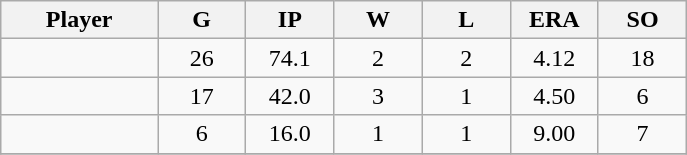<table class="wikitable sortable">
<tr>
<th bgcolor="#DDDDFF" width="16%">Player</th>
<th bgcolor="#DDDDFF" width="9%">G</th>
<th bgcolor="#DDDDFF" width="9%">IP</th>
<th bgcolor="#DDDDFF" width="9%">W</th>
<th bgcolor="#DDDDFF" width="9%">L</th>
<th bgcolor="#DDDDFF" width="9%">ERA</th>
<th bgcolor="#DDDDFF" width="9%">SO</th>
</tr>
<tr align="center">
<td></td>
<td>26</td>
<td>74.1</td>
<td>2</td>
<td>2</td>
<td>4.12</td>
<td>18</td>
</tr>
<tr align="center">
<td></td>
<td>17</td>
<td>42.0</td>
<td>3</td>
<td>1</td>
<td>4.50</td>
<td>6</td>
</tr>
<tr align="center">
<td></td>
<td>6</td>
<td>16.0</td>
<td>1</td>
<td>1</td>
<td>9.00</td>
<td>7</td>
</tr>
<tr align="center">
</tr>
</table>
